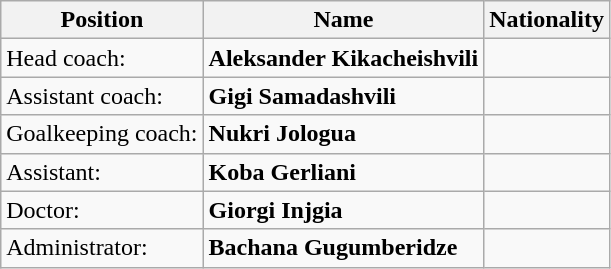<table class="wikitable"  style="font-size:100%">
<tr>
<th>Position</th>
<th>Name</th>
<th>Nationality</th>
</tr>
<tr>
<td>Head coach:</td>
<td><strong>Aleksander Kikacheishvili</strong></td>
<td></td>
</tr>
<tr>
<td>Assistant coach:</td>
<td><strong>Gigi Samadashvili</strong></td>
<td></td>
</tr>
<tr |->
<td>Goalkeeping coach:</td>
<td><strong>Nukri Jologua</strong></td>
<td></td>
</tr>
<tr>
<td>Assistant:</td>
<td><strong>Koba Gerliani</strong></td>
<td></td>
</tr>
<tr>
<td>Doctor:</td>
<td><strong>Giorgi Injgia</strong></td>
<td></td>
</tr>
<tr>
<td>Administrator:</td>
<td><strong>Bachana Gugumberidze</strong></td>
<td></td>
</tr>
</table>
